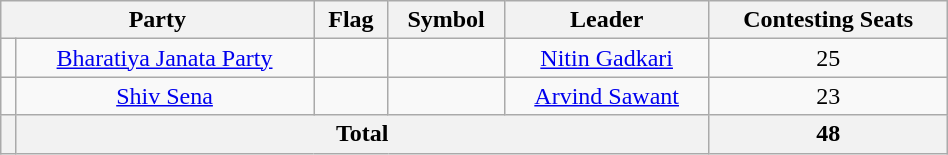<table class="wikitable" width="50%" style="text-align:center">
<tr>
<th colspan="2">Party</th>
<th>Flag</th>
<th>Symbol</th>
<th>Leader</th>
<th>Contesting Seats</th>
</tr>
<tr>
<td></td>
<td><a href='#'>Bharatiya Janata Party</a></td>
<td></td>
<td></td>
<td><a href='#'>Nitin Gadkari</a></td>
<td>25</td>
</tr>
<tr>
<td></td>
<td><a href='#'>Shiv Sena</a></td>
<td></td>
<td></td>
<td><a href='#'>Arvind Sawant</a></td>
<td>23</td>
</tr>
<tr>
<th></th>
<th colspan="4">Total</th>
<th>48</th>
</tr>
</table>
